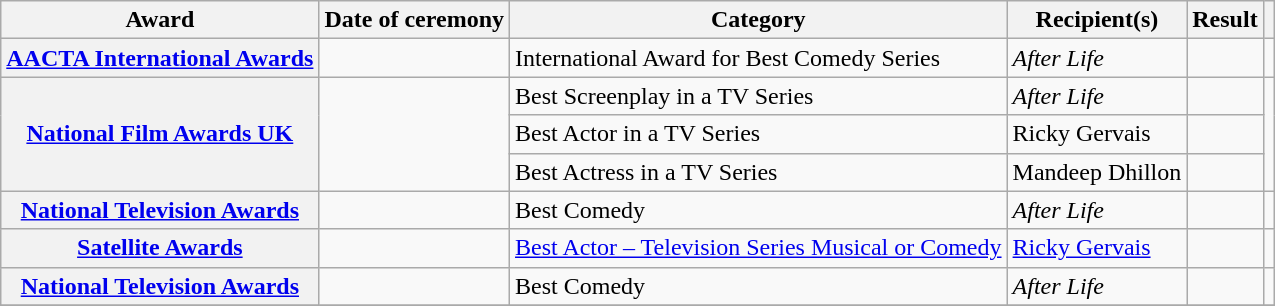<table class="wikitable plainrowheaders">
<tr>
<th scope="col">Award</th>
<th scope="col">Date of ceremony</th>
<th scope="col">Category</th>
<th scope="col">Recipient(s)</th>
<th scope="col">Result</th>
<th scope="col"></th>
</tr>
<tr>
<th scope="row" style="text-align:center;"><a href='#'>AACTA International Awards</a></th>
<td><a href='#'></a></td>
<td>International Award for Best Comedy Series</td>
<td><em>After Life</em></td>
<td></td>
<td style="text-align:center;"></td>
</tr>
<tr>
<th rowspan="3" scope="row" style="text-align:center;"><a href='#'>National Film Awards UK</a></th>
<td rowspan="3"></td>
<td>Best Screenplay in a TV Series</td>
<td><em>After Life</em></td>
<td></td>
<td rowspan="3" style="text-align:center;"><br></td>
</tr>
<tr>
<td>Best Actor in a TV Series</td>
<td>Ricky Gervais</td>
<td></td>
</tr>
<tr>
<td>Best Actress in a TV Series</td>
<td>Mandeep Dhillon</td>
<td></td>
</tr>
<tr>
<th scope="row" style="text-align:center;"><a href='#'>National Television Awards</a></th>
<td><a href='#'></a></td>
<td>Best Comedy</td>
<td><em>After Life</em></td>
<td></td>
<td style="text-align:center;"></td>
</tr>
<tr>
<th scope="row" style="text-align:center;"><a href='#'>Satellite Awards</a></th>
<td><a href='#'></a></td>
<td><a href='#'>Best Actor – Television Series Musical or Comedy</a></td>
<td><a href='#'>Ricky Gervais</a></td>
<td></td>
<td style="text-align:center;"></td>
</tr>
<tr>
<th scope="row" style="text-align:center;"><a href='#'>National Television Awards</a></th>
<td><a href='#'></a></td>
<td>Best Comedy</td>
<td><em>After Life</em></td>
<td></td>
<td style="text-align:center;"></td>
</tr>
<tr>
</tr>
</table>
